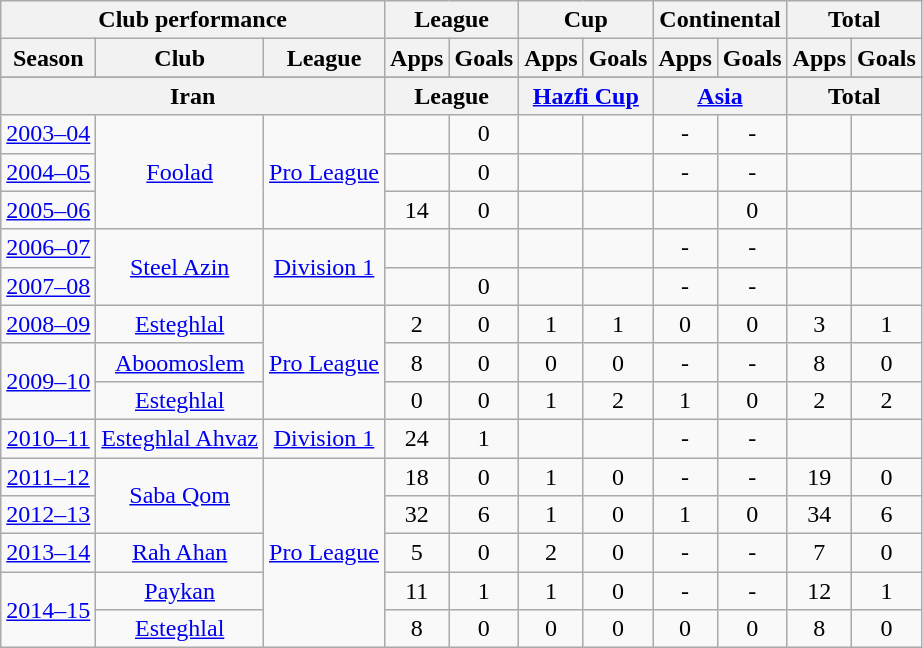<table class="wikitable" style="text-align:center">
<tr>
<th colspan=3>Club performance</th>
<th colspan=2>League</th>
<th colspan=2>Cup</th>
<th colspan=2>Continental</th>
<th colspan=2>Total</th>
</tr>
<tr>
<th>Season</th>
<th>Club</th>
<th>League</th>
<th>Apps</th>
<th>Goals</th>
<th>Apps</th>
<th>Goals</th>
<th>Apps</th>
<th>Goals</th>
<th>Apps</th>
<th>Goals</th>
</tr>
<tr>
</tr>
<tr>
<th colspan=3>Iran</th>
<th colspan=2>League</th>
<th colspan=2><a href='#'>Hazfi Cup</a></th>
<th colspan=2><a href='#'>Asia</a></th>
<th colspan=2>Total</th>
</tr>
<tr>
<td><a href='#'>2003–04</a></td>
<td rowspan="3"><a href='#'>Foolad</a></td>
<td rowspan="3"><a href='#'>Pro League</a></td>
<td></td>
<td>0</td>
<td></td>
<td></td>
<td>-</td>
<td>-</td>
<td></td>
<td></td>
</tr>
<tr>
<td><a href='#'>2004–05</a></td>
<td></td>
<td>0</td>
<td></td>
<td></td>
<td>-</td>
<td>-</td>
<td></td>
<td></td>
</tr>
<tr>
<td><a href='#'>2005–06</a></td>
<td>14</td>
<td>0</td>
<td></td>
<td></td>
<td></td>
<td>0</td>
<td></td>
<td></td>
</tr>
<tr>
<td><a href='#'>2006–07</a></td>
<td rowspan="2"><a href='#'>Steel Azin</a></td>
<td rowspan="2"><a href='#'>Division 1</a></td>
<td></td>
<td></td>
<td></td>
<td></td>
<td>-</td>
<td>-</td>
<td></td>
<td></td>
</tr>
<tr>
<td><a href='#'>2007–08</a></td>
<td></td>
<td>0</td>
<td></td>
<td></td>
<td>-</td>
<td>-</td>
<td></td>
<td></td>
</tr>
<tr>
<td><a href='#'>2008–09</a></td>
<td><a href='#'>Esteghlal</a></td>
<td rowspan="3"><a href='#'>Pro League</a></td>
<td>2</td>
<td>0</td>
<td>1</td>
<td>1</td>
<td>0</td>
<td>0</td>
<td>3</td>
<td>1</td>
</tr>
<tr>
<td rowspan="2"><a href='#'>2009–10</a></td>
<td><a href='#'>Aboomoslem</a></td>
<td>8</td>
<td>0</td>
<td>0</td>
<td>0</td>
<td>-</td>
<td>-</td>
<td>8</td>
<td>0</td>
</tr>
<tr>
<td><a href='#'>Esteghlal</a></td>
<td>0</td>
<td>0</td>
<td>1</td>
<td>2</td>
<td>1</td>
<td>0</td>
<td>2</td>
<td>2</td>
</tr>
<tr>
<td><a href='#'>2010–11</a></td>
<td><a href='#'>Esteghlal Ahvaz</a></td>
<td><a href='#'>Division 1</a></td>
<td>24</td>
<td>1</td>
<td></td>
<td></td>
<td>-</td>
<td>-</td>
<td></td>
<td></td>
</tr>
<tr>
<td><a href='#'>2011–12</a></td>
<td rowspan="2"><a href='#'>Saba Qom</a></td>
<td rowspan="5"><a href='#'>Pro League</a></td>
<td>18</td>
<td>0</td>
<td>1</td>
<td>0</td>
<td>-</td>
<td>-</td>
<td>19</td>
<td>0</td>
</tr>
<tr>
<td><a href='#'>2012–13</a></td>
<td>32</td>
<td>6</td>
<td>1</td>
<td>0</td>
<td>1</td>
<td>0</td>
<td>34</td>
<td>6</td>
</tr>
<tr>
<td><a href='#'>2013–14</a></td>
<td><a href='#'>Rah Ahan</a></td>
<td>5</td>
<td>0</td>
<td>2</td>
<td>0</td>
<td>-</td>
<td>-</td>
<td>7</td>
<td>0</td>
</tr>
<tr>
<td rowspan="2"><a href='#'>2014–15</a></td>
<td><a href='#'>Paykan</a></td>
<td>11</td>
<td>1</td>
<td>1</td>
<td>0</td>
<td>-</td>
<td>-</td>
<td>12</td>
<td>1</td>
</tr>
<tr>
<td><a href='#'>Esteghlal</a></td>
<td>8</td>
<td>0</td>
<td>0</td>
<td>0</td>
<td>0</td>
<td>0</td>
<td>8</td>
<td>0</td>
</tr>
</table>
